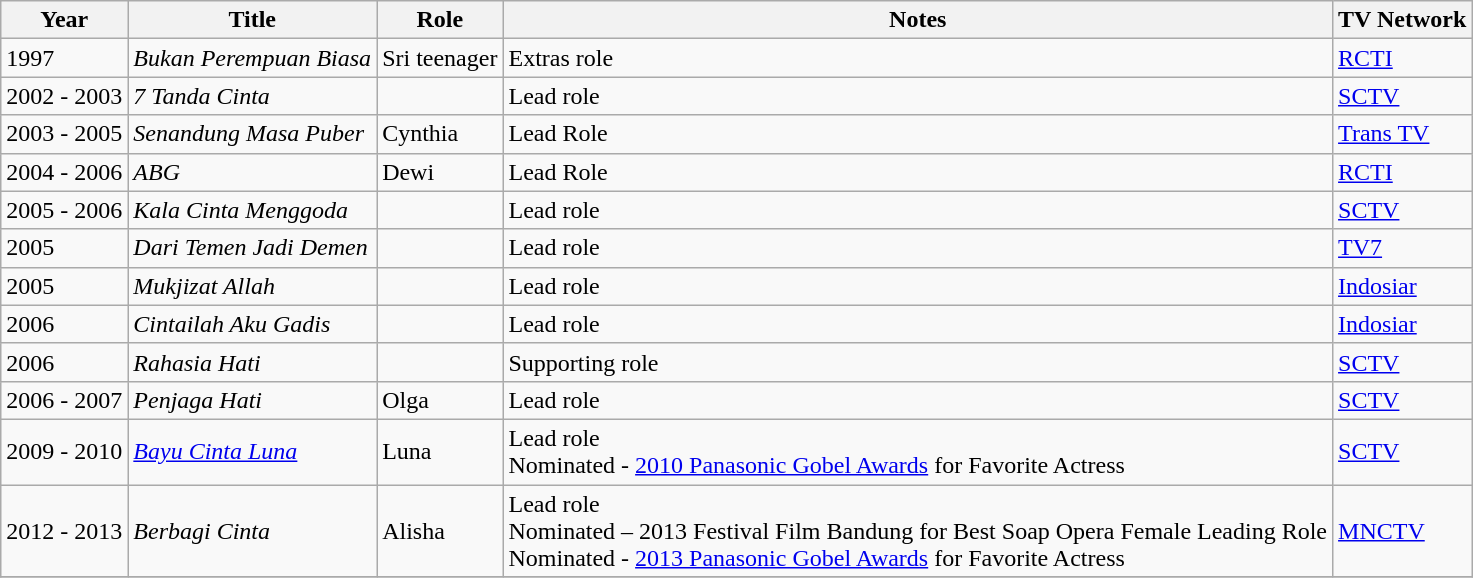<table class="wikitable">
<tr>
<th>Year</th>
<th>Title</th>
<th>Role</th>
<th>Notes</th>
<th>TV Network</th>
</tr>
<tr>
<td>1997</td>
<td><em>Bukan Perempuan Biasa</em></td>
<td>Sri teenager</td>
<td>Extras role</td>
<td><a href='#'>RCTI</a></td>
</tr>
<tr>
<td>2002 - 2003</td>
<td><em>7 Tanda Cinta</em></td>
<td></td>
<td>Lead role</td>
<td><a href='#'>SCTV</a></td>
</tr>
<tr>
<td>2003 - 2005</td>
<td><em>Senandung Masa Puber</em></td>
<td>Cynthia</td>
<td>Lead Role</td>
<td><a href='#'>Trans TV</a></td>
</tr>
<tr>
<td>2004 - 2006</td>
<td><em>ABG</em></td>
<td>Dewi</td>
<td>Lead Role</td>
<td><a href='#'>RCTI</a></td>
</tr>
<tr>
<td>2005 - 2006</td>
<td><em>Kala Cinta Menggoda</em></td>
<td></td>
<td>Lead role</td>
<td><a href='#'>SCTV</a></td>
</tr>
<tr>
<td>2005</td>
<td><em>Dari Temen Jadi Demen</em></td>
<td></td>
<td>Lead role</td>
<td><a href='#'>TV7</a></td>
</tr>
<tr>
<td>2005</td>
<td><em>Mukjizat Allah</em></td>
<td></td>
<td>Lead role</td>
<td><a href='#'>Indosiar</a></td>
</tr>
<tr>
<td>2006</td>
<td><em>Cintailah Aku Gadis</em></td>
<td></td>
<td>Lead role</td>
<td><a href='#'>Indosiar</a></td>
</tr>
<tr>
<td>2006</td>
<td><em>Rahasia Hati</em></td>
<td></td>
<td>Supporting role</td>
<td><a href='#'>SCTV</a></td>
</tr>
<tr>
<td>2006 - 2007</td>
<td><em>Penjaga Hati</em></td>
<td>Olga</td>
<td>Lead role</td>
<td><a href='#'>SCTV</a></td>
</tr>
<tr>
<td>2009 - 2010</td>
<td><em><a href='#'>Bayu Cinta Luna</a></em></td>
<td>Luna</td>
<td>Lead role<br>Nominated  -  <a href='#'>2010 Panasonic Gobel Awards</a> for Favorite Actress</td>
<td><a href='#'>SCTV</a></td>
</tr>
<tr>
<td>2012 - 2013</td>
<td><em>Berbagi Cinta</em></td>
<td>Alisha</td>
<td>Lead role<br>Nominated – 2013 Festival Film Bandung for Best Soap Opera Female Leading Role<br>Nominated - <a href='#'>2013 Panasonic Gobel Awards</a> for Favorite Actress</td>
<td><a href='#'>MNCTV</a></td>
</tr>
<tr>
</tr>
</table>
